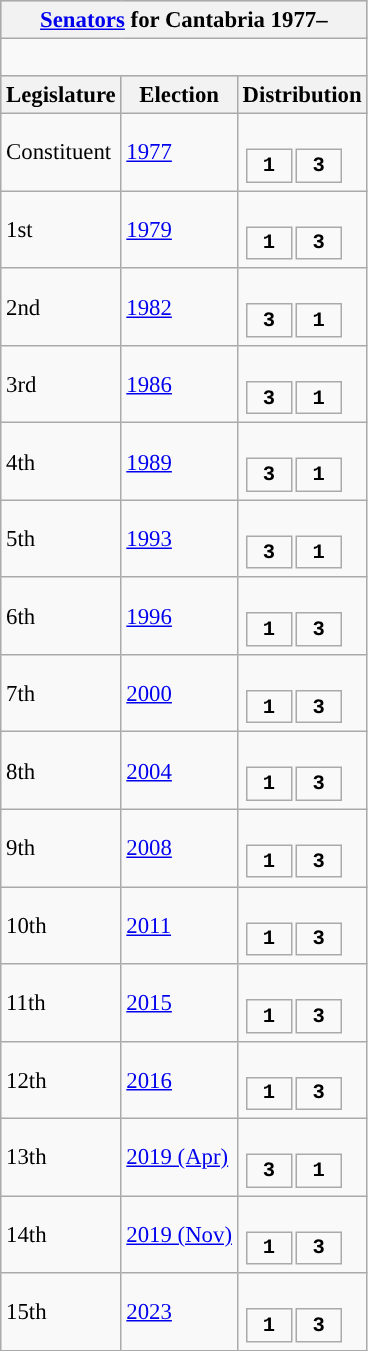<table class="wikitable" style="font-size:95%;">
<tr bgcolor="#CCCCCC">
<th colspan="3"><a href='#'>Senators</a> for Cantabria 1977–</th>
</tr>
<tr>
<td colspan="3"><br>







</td>
</tr>
<tr bgcolor="#CCCCCC">
<th>Legislature</th>
<th>Election</th>
<th>Distribution</th>
</tr>
<tr>
<td>Constituent</td>
<td><a href='#'>1977</a></td>
<td><br><table style="width:5em; font-size:90%; text-align:center; font-family:Courier New;">
<tr style="font-weight:bold">
<td style="background:">1</td>
<td style="background:">3</td>
</tr>
</table>
</td>
</tr>
<tr>
<td>1st</td>
<td><a href='#'>1979</a></td>
<td><br><table style="width:5em; font-size:90%; text-align:center; font-family:Courier New;">
<tr style="font-weight:bold">
<td style="background:">1</td>
<td style="background:">3</td>
</tr>
</table>
</td>
</tr>
<tr>
<td>2nd</td>
<td><a href='#'>1982</a></td>
<td><br><table style="width:5em; font-size:90%; text-align:center; font-family:Courier New;">
<tr style="font-weight:bold">
<td style="background:">3</td>
<td style="background:">1</td>
</tr>
</table>
</td>
</tr>
<tr>
<td>3rd</td>
<td><a href='#'>1986</a></td>
<td><br><table style="width:5em; font-size:90%; text-align:center; font-family:Courier New;">
<tr style="font-weight:bold">
<td style="background:">3</td>
<td style="background:">1</td>
</tr>
</table>
</td>
</tr>
<tr>
<td>4th</td>
<td><a href='#'>1989</a></td>
<td><br><table style="width:5em; font-size:90%; text-align:center; font-family:Courier New;">
<tr style="font-weight:bold">
<td style="background:">3</td>
<td style="background:">1</td>
</tr>
</table>
</td>
</tr>
<tr>
<td>5th</td>
<td><a href='#'>1993</a></td>
<td><br><table style="width:5em; font-size:90%; text-align:center; font-family:Courier New;">
<tr style="font-weight:bold">
<td style="background:">3</td>
<td style="background:">1</td>
</tr>
</table>
</td>
</tr>
<tr>
<td>6th</td>
<td><a href='#'>1996</a></td>
<td><br><table style="width:5em; font-size:90%; text-align:center; font-family:Courier New;">
<tr style="font-weight:bold">
<td style="background:">1</td>
<td style="background:">3</td>
</tr>
</table>
</td>
</tr>
<tr>
<td>7th</td>
<td><a href='#'>2000</a></td>
<td><br><table style="width:5em; font-size:90%; text-align:center; font-family:Courier New;">
<tr style="font-weight:bold">
<td style="background:">1</td>
<td style="background:">3</td>
</tr>
</table>
</td>
</tr>
<tr>
<td>8th</td>
<td><a href='#'>2004</a></td>
<td><br><table style="width:5em; font-size:90%; text-align:center; font-family:Courier New;">
<tr style="font-weight:bold">
<td style="background:">1</td>
<td style="background:">3</td>
</tr>
</table>
</td>
</tr>
<tr>
<td>9th</td>
<td><a href='#'>2008</a></td>
<td><br><table style="width:5em; font-size:90%; text-align:center; font-family:Courier New;">
<tr style="font-weight:bold">
<td style="background:">1</td>
<td style="background:">3</td>
</tr>
</table>
</td>
</tr>
<tr>
<td>10th</td>
<td><a href='#'>2011</a></td>
<td><br><table style="width:5em; font-size:90%; text-align:center; font-family:Courier New;">
<tr style="font-weight:bold">
<td style="background:">1</td>
<td style="background:">3</td>
</tr>
</table>
</td>
</tr>
<tr>
<td>11th</td>
<td><a href='#'>2015</a></td>
<td><br><table style="width:5em; font-size:90%; text-align:center; font-family:Courier New;">
<tr style="font-weight:bold">
<td style="background:">1</td>
<td style="background:">3</td>
</tr>
</table>
</td>
</tr>
<tr>
<td>12th</td>
<td><a href='#'>2016</a></td>
<td><br><table style="width:5em; font-size:90%; text-align:center; font-family:Courier New;">
<tr style="font-weight:bold">
<td style="background:">1</td>
<td style="background:">3</td>
</tr>
</table>
</td>
</tr>
<tr>
<td>13th</td>
<td><a href='#'>2019 (Apr)</a></td>
<td><br><table style="width:5em; font-size:90%; text-align:center; font-family:Courier New;">
<tr style="font-weight:bold">
<td style="background:">3</td>
<td style="background:">1</td>
</tr>
</table>
</td>
</tr>
<tr>
<td>14th</td>
<td><a href='#'>2019 (Nov)</a></td>
<td><br><table style="width:5em; font-size:90%; text-align:center; font-family:Courier New;">
<tr style="font-weight:bold">
<td style="background:">1</td>
<td style="background:">3</td>
</tr>
</table>
</td>
</tr>
<tr>
<td>15th</td>
<td><a href='#'>2023</a></td>
<td><br><table style="width:5em; font-size:90%; text-align:center; font-family:Courier New;">
<tr style="font-weight:bold">
<td style="background:">1</td>
<td style="background:">3</td>
</tr>
</table>
</td>
</tr>
</table>
